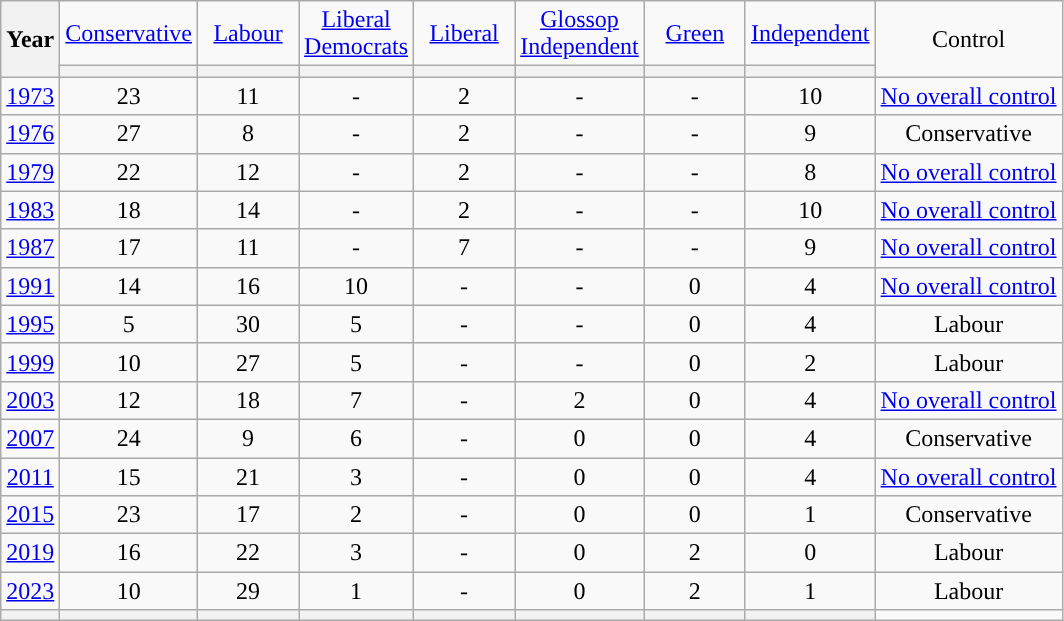<table class=wikitable style=text-align:center>
<tr>
<th rowspan=2>Year</th>
<td width="60"><a href='#'>Conservative</a></td>
<td width="60"><a href='#'>Labour</a></td>
<td width="60"><a href='#'>Liberal Democrats</a></td>
<td width="60"><a href='#'>Liberal</a></td>
<td width="60"><a href='#'>Glossop Independent</a></td>
<td width="60"><a href='#'>Green</a></td>
<td><a href='#'>Independent</a></td>
<td rowspan=2>Control</td>
</tr>
<tr>
<th style="background-color: "></th>
<th style="background-color: "></th>
<th style="background-color: "></th>
<th style="background-color: "></th>
<th style="background-color: "></th>
<th style="background-color: "></th>
<th style="background-color: "></th>
</tr>
<tr>
<td><a href='#'>1973</a></td>
<td>23</td>
<td>11</td>
<td>-</td>
<td>2</td>
<td>-</td>
<td>-</td>
<td>10</td>
<td bgcolor=><a href='#'>No overall control</a></td>
</tr>
<tr>
<td><a href='#'>1976</a></td>
<td>27</td>
<td>8</td>
<td>-</td>
<td>2</td>
<td>-</td>
<td>-</td>
<td>9</td>
<td bgcolor=>Conservative</td>
</tr>
<tr>
<td><a href='#'>1979</a></td>
<td>22</td>
<td>12</td>
<td>-</td>
<td>2</td>
<td>-</td>
<td>-</td>
<td>8</td>
<td bgcolor=><a href='#'>No overall control</a></td>
</tr>
<tr>
<td><a href='#'>1983</a></td>
<td>18</td>
<td>14</td>
<td>-</td>
<td>2</td>
<td>-</td>
<td>-</td>
<td>10</td>
<td bgcolor=><a href='#'>No overall control</a></td>
</tr>
<tr>
<td><a href='#'>1987</a></td>
<td>17</td>
<td>11</td>
<td>-</td>
<td>7</td>
<td>-</td>
<td>-</td>
<td>9</td>
<td bgcolor=><a href='#'>No overall control</a></td>
</tr>
<tr>
<td><a href='#'>1991</a></td>
<td>14</td>
<td>16</td>
<td>10</td>
<td>-</td>
<td>-</td>
<td>0</td>
<td>4</td>
<td bgcolor=><a href='#'>No overall control</a></td>
</tr>
<tr>
<td><a href='#'>1995</a></td>
<td>5</td>
<td>30</td>
<td>5</td>
<td>-</td>
<td>-</td>
<td>0</td>
<td>4</td>
<td bgcolor=>Labour</td>
</tr>
<tr>
<td><a href='#'>1999</a></td>
<td>10</td>
<td>27</td>
<td>5</td>
<td>-</td>
<td>-</td>
<td>0</td>
<td>2</td>
<td bgcolor=>Labour</td>
</tr>
<tr>
<td><a href='#'>2003</a></td>
<td>12</td>
<td>18</td>
<td>7</td>
<td>-</td>
<td>2</td>
<td>0</td>
<td>4</td>
<td bgcolor=><a href='#'>No overall control</a></td>
</tr>
<tr>
<td><a href='#'>2007</a></td>
<td>24</td>
<td>9</td>
<td>6</td>
<td>-</td>
<td>0</td>
<td>0</td>
<td>4</td>
<td bgcolor=>Conservative</td>
</tr>
<tr>
<td><a href='#'>2011</a></td>
<td>15</td>
<td>21</td>
<td>3</td>
<td>-</td>
<td>0</td>
<td>0</td>
<td>4</td>
<td bgcolor=><a href='#'>No overall control</a></td>
</tr>
<tr>
<td><a href='#'>2015</a></td>
<td>23</td>
<td>17</td>
<td>2</td>
<td>-</td>
<td>0</td>
<td>0</td>
<td>1</td>
<td bgcolor=>Conservative</td>
</tr>
<tr>
<td><a href='#'>2019</a></td>
<td>16</td>
<td>22</td>
<td>3</td>
<td>-</td>
<td>0</td>
<td>2</td>
<td>0</td>
<td bgcolor=>Labour</td>
</tr>
<tr>
<td><a href='#'>2023</a></td>
<td>10</td>
<td>29</td>
<td>1</td>
<td>-</td>
<td>0</td>
<td>2</td>
<td>1</td>
<td bgcolor=>Labour</td>
</tr>
<tr>
<th></th>
<th style="background-color: "></th>
<th style="background-color: "></th>
<th style="background-color: "></th>
<th style="background-color: "></th>
<th style="background-color: "></th>
<th style="background-color: "></th>
<th style="background-color: "></th>
<td></td>
</tr>
</table>
